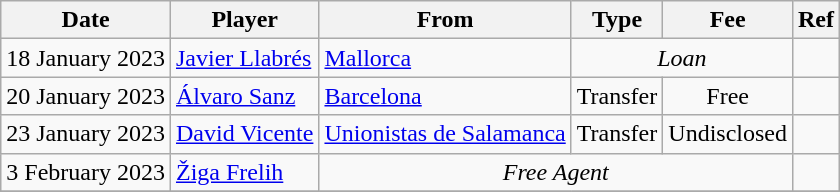<table class="wikitable">
<tr>
<th>Date</th>
<th>Player</th>
<th>From</th>
<th>Type</th>
<th>Fee</th>
<th>Ref</th>
</tr>
<tr>
<td>18 January 2023</td>
<td> <a href='#'>Javier Llabrés</a></td>
<td><a href='#'>Mallorca</a></td>
<td colspan=2 align=center><em>Loan</em></td>
<td align=center></td>
</tr>
<tr>
<td>20 January 2023</td>
<td> <a href='#'>Álvaro Sanz</a></td>
<td><a href='#'>Barcelona</a></td>
<td align=center>Transfer</td>
<td align=center>Free</td>
<td align=center></td>
</tr>
<tr>
<td>23 January 2023</td>
<td> <a href='#'>David Vicente</a></td>
<td><a href='#'>Unionistas de Salamanca</a></td>
<td align=center>Transfer</td>
<td align=center>Undisclosed</td>
<td align=center></td>
</tr>
<tr>
<td>3 February 2023</td>
<td> <a href='#'>Žiga Frelih</a></td>
<td colspan=3 align=center><em>Free Agent</em></td>
<td align=center></td>
</tr>
<tr>
</tr>
</table>
